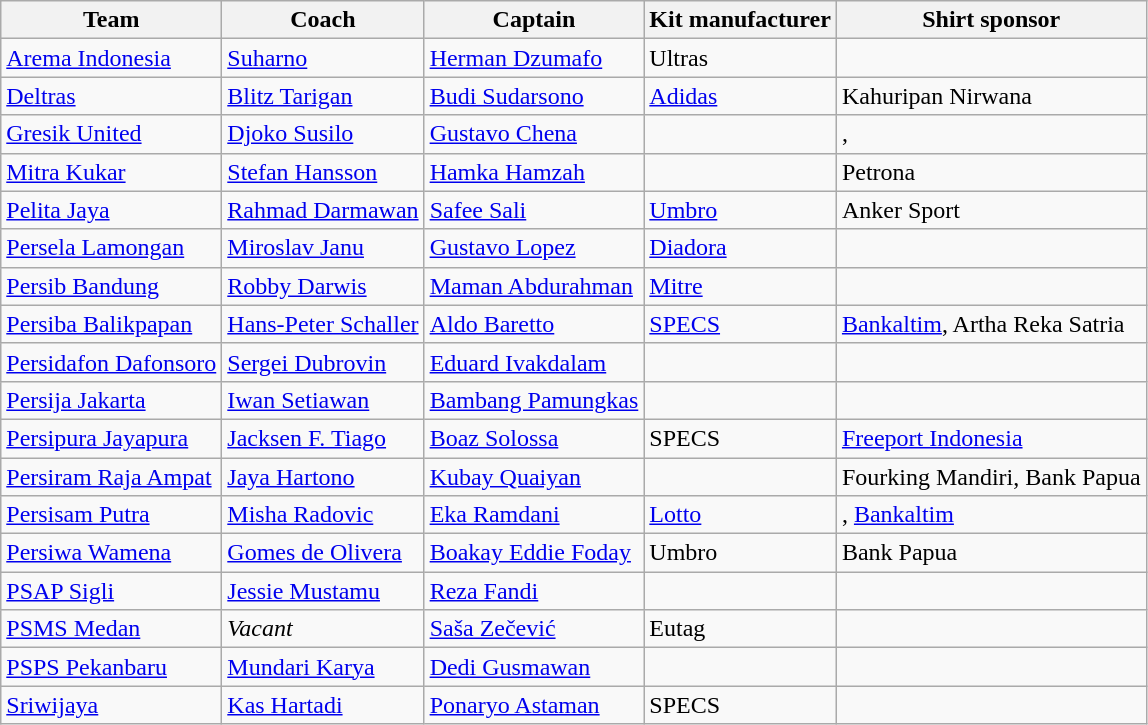<table class="wikitable sortable" style="text-align: left;">
<tr>
<th>Team</th>
<th>Coach</th>
<th>Captain</th>
<th>Kit manufacturer</th>
<th>Shirt sponsor</th>
</tr>
<tr>
<td><a href='#'>Arema Indonesia</a></td>
<td> <a href='#'>Suharno</a></td>
<td> <a href='#'>Herman Dzumafo</a></td>
<td>Ultras</td>
<td></td>
</tr>
<tr>
<td><a href='#'>Deltras</a></td>
<td> <a href='#'>Blitz Tarigan</a></td>
<td> <a href='#'>Budi Sudarsono</a></td>
<td><a href='#'>Adidas</a></td>
<td>Kahuripan Nirwana</td>
</tr>
<tr>
<td><a href='#'>Gresik United</a></td>
<td> <a href='#'>Djoko Susilo</a></td>
<td> <a href='#'>Gustavo Chena</a></td>
<td></td>
<td>, </td>
</tr>
<tr>
<td><a href='#'>Mitra Kukar</a></td>
<td> <a href='#'>Stefan Hansson</a></td>
<td> <a href='#'>Hamka Hamzah</a></td>
<td></td>
<td>Petrona</td>
</tr>
<tr>
<td><a href='#'>Pelita Jaya</a></td>
<td> <a href='#'>Rahmad Darmawan</a></td>
<td> <a href='#'>Safee Sali</a></td>
<td><a href='#'>Umbro</a></td>
<td>Anker Sport</td>
</tr>
<tr>
<td><a href='#'>Persela Lamongan</a></td>
<td> <a href='#'>Miroslav Janu</a></td>
<td> <a href='#'>Gustavo Lopez</a></td>
<td><a href='#'>Diadora</a></td>
<td></td>
</tr>
<tr>
<td><a href='#'>Persib Bandung</a></td>
<td> <a href='#'>Robby Darwis</a></td>
<td> <a href='#'>Maman Abdurahman</a></td>
<td><a href='#'>Mitre</a></td>
<td></td>
</tr>
<tr>
<td><a href='#'>Persiba Balikpapan</a></td>
<td> <a href='#'>Hans-Peter Schaller</a></td>
<td> <a href='#'>Aldo Baretto</a></td>
<td><a href='#'>SPECS</a></td>
<td><a href='#'>Bankaltim</a>, Artha Reka Satria</td>
</tr>
<tr>
<td><a href='#'>Persidafon Dafonsoro</a></td>
<td> <a href='#'>Sergei Dubrovin</a></td>
<td> <a href='#'>Eduard Ivakdalam</a></td>
<td></td>
<td></td>
</tr>
<tr>
<td><a href='#'>Persija Jakarta</a></td>
<td> <a href='#'>Iwan Setiawan</a></td>
<td> <a href='#'>Bambang Pamungkas</a></td>
<td></td>
<td></td>
</tr>
<tr>
<td><a href='#'>Persipura Jayapura</a></td>
<td> <a href='#'>Jacksen F. Tiago</a></td>
<td> <a href='#'>Boaz Solossa</a></td>
<td>SPECS</td>
<td><a href='#'>Freeport Indonesia</a></td>
</tr>
<tr>
<td><a href='#'>Persiram Raja Ampat</a></td>
<td> <a href='#'>Jaya Hartono</a></td>
<td> <a href='#'>Kubay Quaiyan</a></td>
<td></td>
<td>Fourking Mandiri, Bank Papua</td>
</tr>
<tr>
<td><a href='#'>Persisam Putra</a></td>
<td> <a href='#'>Misha Radovic</a></td>
<td> <a href='#'>Eka Ramdani</a></td>
<td><a href='#'>Lotto</a></td>
<td>, <a href='#'>Bankaltim</a></td>
</tr>
<tr>
<td><a href='#'>Persiwa Wamena</a></td>
<td> <a href='#'>Gomes de Olivera</a></td>
<td> <a href='#'>Boakay Eddie Foday</a></td>
<td>Umbro</td>
<td>Bank Papua</td>
</tr>
<tr>
<td><a href='#'>PSAP Sigli</a></td>
<td> <a href='#'>Jessie Mustamu</a></td>
<td> <a href='#'>Reza Fandi</a></td>
<td></td>
<td></td>
</tr>
<tr>
<td><a href='#'>PSMS Medan</a></td>
<td><em>Vacant</em></td>
<td> <a href='#'>Saša Zečević</a></td>
<td>Eutag</td>
<td></td>
</tr>
<tr>
<td><a href='#'>PSPS Pekanbaru</a></td>
<td> <a href='#'>Mundari Karya</a></td>
<td> <a href='#'>Dedi Gusmawan</a></td>
<td></td>
<td></td>
</tr>
<tr>
<td><a href='#'>Sriwijaya</a></td>
<td> <a href='#'>Kas Hartadi</a></td>
<td> <a href='#'>Ponaryo Astaman</a></td>
<td>SPECS</td>
<td> </td>
</tr>
</table>
